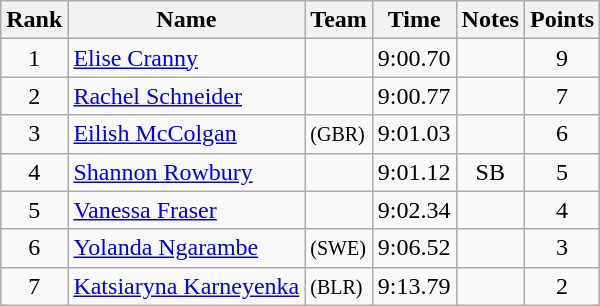<table class="wikitable sortable" style="text-align:center">
<tr>
<th>Rank</th>
<th>Name</th>
<th>Team</th>
<th>Time</th>
<th>Notes</th>
<th>Points</th>
</tr>
<tr>
<td>1</td>
<td align=left><a href='#'>Elise Cranny</a></td>
<td align=left></td>
<td>9:00.70</td>
<td></td>
<td>9</td>
</tr>
<tr>
<td>2</td>
<td align=left><a href='#'>Rachel Schneider</a></td>
<td align=left></td>
<td>9:00.77</td>
<td></td>
<td>7</td>
</tr>
<tr>
<td>3</td>
<td align=left><a href='#'>Eilish McColgan</a></td>
<td align=left> <small>(GBR)</small></td>
<td>9:01.03</td>
<td></td>
<td>6</td>
</tr>
<tr>
<td>4</td>
<td align=left><a href='#'>Shannon Rowbury</a></td>
<td align=left></td>
<td>9:01.12</td>
<td>SB</td>
<td>5</td>
</tr>
<tr>
<td>5</td>
<td align=left><a href='#'>Vanessa Fraser</a></td>
<td align=left></td>
<td>9:02.34</td>
<td></td>
<td>4</td>
</tr>
<tr>
<td>6</td>
<td align=left><a href='#'>Yolanda Ngarambe</a></td>
<td align=left> <small>(SWE)</small></td>
<td>9:06.52</td>
<td></td>
<td>3</td>
</tr>
<tr>
<td>7</td>
<td align=left><a href='#'>Katsiaryna Karneyenka</a></td>
<td align=left> <small>(BLR)</small></td>
<td>9:13.79</td>
<td></td>
<td>2</td>
</tr>
</table>
